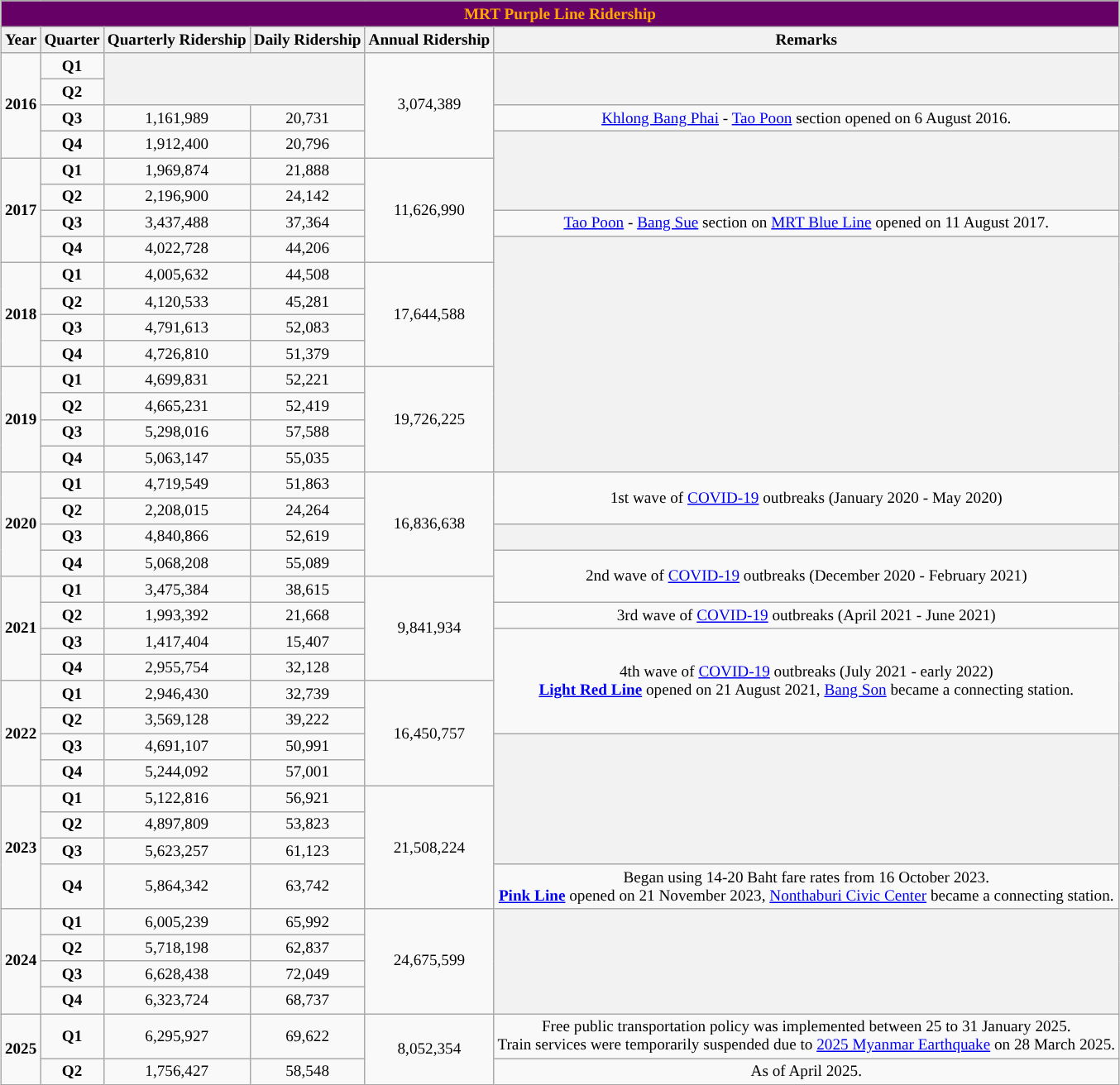<table class="wikitable" style="margin:auto;font-align:center;text-align:center;font-size:80%;">
<tr>
<th style="background:#606; color:orange;" colspan="6" align="center">MRT Purple Line Ridership</th>
</tr>
<tr>
<th style="background:#">Year</th>
<th style="background:#">Quarter</th>
<th style="background:#">Quarterly Ridership</th>
<th style="background:#">Daily Ridership</th>
<th style="background:#">Annual Ridership</th>
<th style="background:#">Remarks</th>
</tr>
<tr>
<td rowspan="4"><strong>2016</strong></td>
<td><strong>Q1</strong></td>
<th colspan="2" rowspan="2"></th>
<td rowspan="4">3,074,389</td>
<th rowspan="2"></th>
</tr>
<tr>
<td><strong>Q2</strong></td>
</tr>
<tr>
<td><strong>Q3</strong></td>
<td>1,161,989</td>
<td>20,731</td>
<td> <a href='#'>Khlong Bang Phai</a> -  <a href='#'>Tao Poon</a> section opened on 6 August 2016.</td>
</tr>
<tr>
<td><strong>Q4</strong></td>
<td>1,912,400</td>
<td>20,796</td>
<th rowspan="3"></th>
</tr>
<tr>
<td rowspan="4"><strong>2017</strong></td>
<td><strong>Q1</strong></td>
<td>1,969,874</td>
<td>21,888</td>
<td rowspan="4">11,626,990</td>
</tr>
<tr>
<td><strong>Q2</strong></td>
<td>2,196,900</td>
<td>24,142</td>
</tr>
<tr>
<td><strong>Q3</strong></td>
<td>3,437,488</td>
<td>37,364</td>
<td> <a href='#'>Tao Poon</a> -  <a href='#'>Bang Sue</a> section on <a href='#'>MRT Blue Line</a> opened on 11 August 2017.</td>
</tr>
<tr>
<td><strong>Q4</strong></td>
<td>4,022,728</td>
<td>44,206</td>
<th rowspan="9"></th>
</tr>
<tr>
<td rowspan="4"><strong>2018</strong></td>
<td><strong>Q1</strong></td>
<td>4,005,632</td>
<td>44,508</td>
<td rowspan="4">17,644,588</td>
</tr>
<tr>
<td><strong>Q2</strong></td>
<td>4,120,533</td>
<td>45,281</td>
</tr>
<tr>
<td><strong>Q3</strong></td>
<td>4,791,613</td>
<td>52,083</td>
</tr>
<tr>
<td><strong>Q4</strong></td>
<td>4,726,810</td>
<td>51,379</td>
</tr>
<tr>
<td rowspan="4"><strong>2019</strong></td>
<td><strong>Q1</strong></td>
<td>4,699,831</td>
<td>52,221</td>
<td rowspan="4">19,726,225</td>
</tr>
<tr>
<td><strong>Q2</strong></td>
<td>4,665,231</td>
<td>52,419</td>
</tr>
<tr>
<td><strong>Q3</strong></td>
<td>5,298,016</td>
<td>57,588</td>
</tr>
<tr>
<td><strong>Q4</strong></td>
<td>5,063,147</td>
<td>55,035</td>
</tr>
<tr>
<td rowspan="4"><strong>2020</strong></td>
<td><strong>Q1</strong></td>
<td>4,719,549</td>
<td>51,863</td>
<td rowspan="4">16,836,638</td>
<td rowspan="2">1st wave of <a href='#'>COVID-19</a> outbreaks (January 2020 - May 2020)</td>
</tr>
<tr>
<td><strong>Q2</strong></td>
<td>2,208,015</td>
<td>24,264</td>
</tr>
<tr>
<td><strong>Q3</strong></td>
<td>4,840,866</td>
<td>52,619</td>
<th></th>
</tr>
<tr>
<td><strong>Q4</strong></td>
<td>5,068,208</td>
<td>55,089</td>
<td rowspan="2">2nd wave of <a href='#'>COVID-19</a> outbreaks (December 2020 - February 2021)</td>
</tr>
<tr>
<td rowspan="4"><strong>2021</strong></td>
<td><strong>Q1</strong></td>
<td>3,475,384</td>
<td>38,615</td>
<td rowspan="4">9,841,934</td>
</tr>
<tr>
<td><strong>Q2</strong></td>
<td>1,993,392</td>
<td>21,668</td>
<td>3rd wave of <a href='#'>COVID-19</a> outbreaks (April 2021 - June 2021)</td>
</tr>
<tr>
<td><strong>Q3</strong></td>
<td>1,417,404</td>
<td>15,407</td>
<td rowspan="4">4th wave of <a href='#'>COVID-19</a> outbreaks (July 2021 - early 2022)<br><strong></strong> <strong><a href='#'>Light Red Line</a></strong> opened on 21 August 2021,  <a href='#'>Bang Son</a> became a connecting station.</td>
</tr>
<tr>
<td><strong>Q4</strong></td>
<td>2,955,754</td>
<td>32,128</td>
</tr>
<tr>
<td rowspan="4"><strong>2022</strong></td>
<td><strong>Q1</strong></td>
<td>2,946,430</td>
<td>32,739</td>
<td rowspan="4">16,450,757</td>
</tr>
<tr>
<td><strong>Q2</strong></td>
<td>3,569,128</td>
<td>39,222</td>
</tr>
<tr>
<td><strong>Q3</strong></td>
<td>4,691,107</td>
<td>50,991</td>
<th rowspan="5"></th>
</tr>
<tr>
<td><strong>Q4</strong></td>
<td>5,244,092</td>
<td>57,001</td>
</tr>
<tr>
<td rowspan="4"><strong>2023</strong></td>
<td><strong>Q1</strong></td>
<td>5,122,816</td>
<td>56,921</td>
<td rowspan="4">21,508,224</td>
</tr>
<tr>
<td><strong>Q2</strong></td>
<td>4,897,809</td>
<td>53,823</td>
</tr>
<tr>
<td><strong>Q3</strong></td>
<td>5,623,257</td>
<td>61,123</td>
</tr>
<tr>
<td><strong>Q4</strong></td>
<td>5,864,342</td>
<td>63,742</td>
<td>Began using 14-20 Baht fare rates from 16 October 2023.<br><strong></strong> <strong><a href='#'>Pink Line</a></strong> opened on 21 November 2023,  <a href='#'>Nonthaburi Civic Center</a> became a connecting station.</td>
</tr>
<tr>
<td rowspan="4"><strong>2024</strong></td>
<td><strong>Q1</strong></td>
<td>6,005,239</td>
<td>65,992</td>
<td rowspan="4">24,675,599</td>
<th rowspan="4"></th>
</tr>
<tr>
<td><strong>Q2</strong></td>
<td>5,718,198</td>
<td>62,837</td>
</tr>
<tr>
<td><strong>Q3</strong></td>
<td>6,628,438</td>
<td>72,049</td>
</tr>
<tr>
<td><strong>Q4</strong></td>
<td>6,323,724</td>
<td>68,737</td>
</tr>
<tr>
<td rowspan="2"><strong>2025</strong></td>
<td><strong>Q1</strong></td>
<td>6,295,927</td>
<td>69,622</td>
<td rowspan="2">8,052,354</td>
<td>Free public transportation policy was implemented between 25 to 31 January 2025.<br>Train services were temporarily suspended due to <a href='#'>2025 Myanmar Earthquake</a> on 28 March 2025.</td>
</tr>
<tr>
<td><strong>Q2</strong></td>
<td>1,756,427</td>
<td>58,548</td>
<td>As of April 2025.</td>
</tr>
</table>
